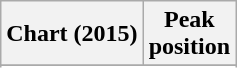<table class="wikitable sortable plainrowheaders" style="text-align:center">
<tr>
<th scope="col">Chart (2015)</th>
<th scope="col">Peak<br> position</th>
</tr>
<tr>
</tr>
<tr>
</tr>
</table>
